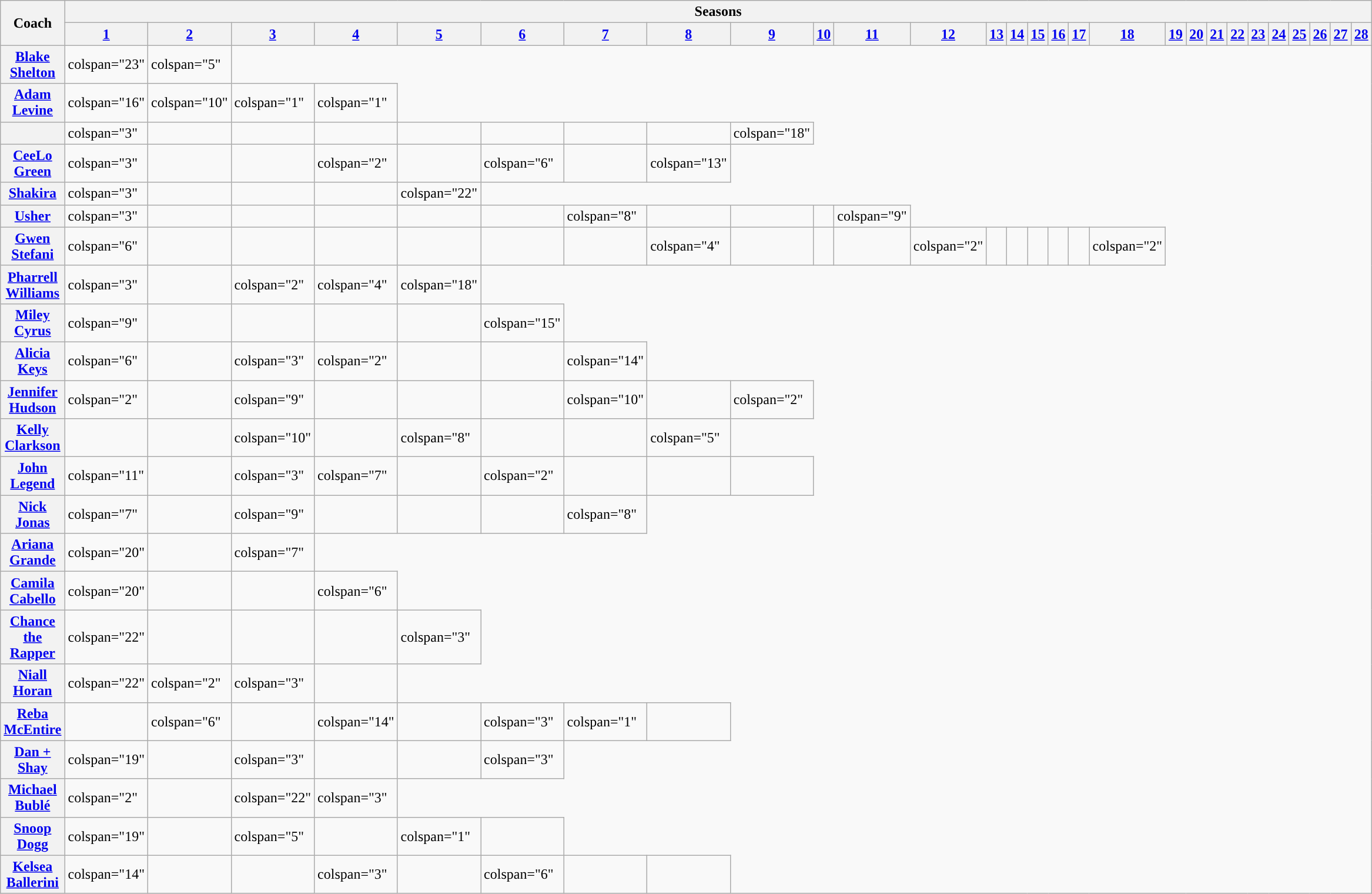<table class="wikitable plainrowheaders collapsible mw-collapsible nowrap" style="width:100%">
<tr>
<th rowspan="2" style="width:08%">Coach</th>
<th colspan="28">Seasons</th>
</tr>
<tr>
<th style="width:3%"><a href='#'>1</a></th>
<th style="width:3%"><a href='#'>2</a></th>
<th style="width:3%"><a href='#'>3</a></th>
<th style="width:3%"><a href='#'>4</a></th>
<th style="width:3%"><a href='#'>5</a></th>
<th style="width:3%"><a href='#'>6</a></th>
<th style="width:3%"><a href='#'>7</a></th>
<th style="width:3%"><a href='#'>8</a></th>
<th style="width:3%"><a href='#'>9</a></th>
<th style="width:3%"><a href='#'>10</a></th>
<th style="width:3%"><a href='#'>11</a></th>
<th style="width:3%"><a href='#'>12</a></th>
<th style="width:3%"><a href='#'>13</a></th>
<th style="width:3%"><a href='#'>14</a></th>
<th style="width:3%"><a href='#'>15</a></th>
<th style="width:3%"><a href='#'>16</a></th>
<th style="width:3%"><a href='#'>17</a></th>
<th style="width:3%"><a href='#'>18</a></th>
<th style="width:3%"><a href='#'>19</a></th>
<th style="width:3%"><a href='#'>20</a></th>
<th style="width:3%"><a href='#'>21</a></th>
<th style="width:3%"><a href='#'>22</a></th>
<th style="width:3%"><a href='#'>23</a></th>
<th style="width:3%"><a href='#'>24</a></th>
<th style="width:3%;"><a href='#'>25</a></th>
<th style="width:3%;"><a href='#'>26</a></th>
<th style="width:3%"><a href='#'>27</a></th>
<th style="width:3%"><a href='#'>28</a></th>
</tr>
<tr>
<th scope="row" style="text-align:center"><a href='#'>Blake Shelton</a></th>
<td>colspan="23" </td>
<td>colspan="5" </td>
</tr>
<tr>
<th scope="row" style="text-align:center"><a href='#'>Adam Levine</a></th>
<td>colspan="16" </td>
<td>colspan="10" </td>
<td>colspan="1" </td>
<td>colspan="1" </td>
</tr>
<tr>
<th scope="row" style="text-align:center"></th>
<td>colspan="3" </td>
<td></td>
<td></td>
<td></td>
<td></td>
<td></td>
<td></td>
<td></td>
<td>colspan="18" </td>
</tr>
<tr>
<th scope="row" style="text-align:center"><a href='#'>CeeLo Green</a></th>
<td>colspan="3" </td>
<td></td>
<td></td>
<td>colspan="2" </td>
<td></td>
<td>colspan="6" </td>
<td></td>
<td>colspan="13" </td>
</tr>
<tr>
<th scope="row" style="text-align:center"><a href='#'>Shakira</a></th>
<td>colspan="3" </td>
<td></td>
<td></td>
<td></td>
<td>colspan="22" </td>
</tr>
<tr>
<th scope="row" style="text-align:center"><a href='#'>Usher</a></th>
<td>colspan="3" </td>
<td></td>
<td></td>
<td></td>
<td></td>
<td></td>
<td>colspan="8" </td>
<td></td>
<td></td>
<td></td>
<td>colspan="9" </td>
</tr>
<tr>
<th scope="row" style="text-align:center"><a href='#'>Gwen Stefani</a></th>
<td>colspan="6" </td>
<td></td>
<td></td>
<td></td>
<td></td>
<td></td>
<td></td>
<td>colspan="4" </td>
<td></td>
<td></td>
<td></td>
<td>colspan="2" </td>
<td></td>
<td></td>
<td></td>
<td></td>
<td></td>
<td>colspan="2" </td>
</tr>
<tr>
<th scope="row" style="text-align:center"><a href='#'>Pharrell Williams</a></th>
<td>colspan="3" </td>
<td></td>
<td>colspan="2" </td>
<td>colspan="4" </td>
<td>colspan="18" </td>
</tr>
<tr>
<th scope="row" style="text-align:center"><a href='#'>Miley Cyrus</a></th>
<td>colspan="9" </td>
<td></td>
<td></td>
<td></td>
<td></td>
<td>colspan="15" </td>
</tr>
<tr>
<th scope="row" style="text-align:center"><a href='#'>Alicia Keys</a></th>
<td>colspan="6" </td>
<td></td>
<td>colspan="3" </td>
<td>colspan="2" </td>
<td></td>
<td></td>
<td>colspan="14" </td>
</tr>
<tr>
<th scope="row" style="text-align:center"><a href='#'>Jennifer Hudson</a></th>
<td>colspan="2" </td>
<td></td>
<td>colspan="9" </td>
<td></td>
<td></td>
<td></td>
<td>colspan="10" </td>
<td></td>
<td>colspan="2" </td>
</tr>
<tr>
<th scope="row" style="text-align:center"><a href='#'>Kelly Clarkson</a></th>
<td></td>
<td></td>
<td>colspan="10" </td>
<td></td>
<td>colspan="8" </td>
<td></td>
<td></td>
<td>colspan="5"</td>
</tr>
<tr>
<th scope="row" style="text-align:center"><a href='#'>John Legend</a></th>
<td>colspan="11" </td>
<td></td>
<td>colspan="3" </td>
<td>colspan="7" </td>
<td></td>
<td>colspan="2" </td>
<td></td>
<td></td>
<td></td>
</tr>
<tr>
<th scope="row" style="text-align:center"><a href='#'>Nick Jonas</a></th>
<td>colspan="7" </td>
<td></td>
<td>colspan="9" </td>
<td></td>
<td></td>
<td></td>
<td>colspan="8" </td>
</tr>
<tr>
<th scope="row" style="text-align:center"><a href='#'>Ariana Grande</a></th>
<td>colspan="20" </td>
<td></td>
<td>colspan="7" </td>
</tr>
<tr>
<th scope="row" style="text-align:center"><a href='#'>Camila Cabello</a></th>
<td>colspan="20" </td>
<td></td>
<td></td>
<td>colspan="6" </td>
</tr>
<tr>
<th scope="row" style="text-align:center"><a href='#'>Chance the Rapper</a></th>
<td>colspan="22" </td>
<td></td>
<td></td>
<td></td>
<td>colspan="3" </td>
</tr>
<tr>
<th scope="row" style="text-align:center"><a href='#'>Niall Horan</a></th>
<td>colspan="22" </td>
<td>colspan="2" </td>
<td>colspan="3" </td>
<td></td>
</tr>
<tr>
<th scope="row" style="text-align:center"><a href='#'>Reba McEntire</a></th>
<td></td>
<td>colspan="6" </td>
<td></td>
<td>colspan="14" </td>
<td></td>
<td>colspan="3" </td>
<td>colspan="1" </td>
<td></td>
</tr>
<tr>
<th scope="row" style="text-align:center"><a href='#'>Dan + Shay</a></th>
<td>colspan="19" </td>
<td></td>
<td>colspan="3" </td>
<td></td>
<td></td>
<td>colspan="3" </td>
</tr>
<tr>
<th scope="row" style="text-align:center"><a href='#'>Michael Bublé</a></th>
<td>colspan="2" </td>
<td></td>
<td>colspan="22" </td>
<td>colspan="3" </td>
</tr>
<tr>
<th scope="row" style="text-align:center"><a href='#'>Snoop Dogg</a></th>
<td>colspan="19" </td>
<td></td>
<td>colspan="5" </td>
<td></td>
<td>colspan="1" </td>
<td></td>
</tr>
<tr>
<th scope="row" style="text-align:center"><a href='#'>Kelsea Ballerini</a></th>
<td>colspan="14" </td>
<td></td>
<td></td>
<td>colspan="3" </td>
<td></td>
<td>colspan="6" </td>
<td></td>
<td></td>
</tr>
</table>
